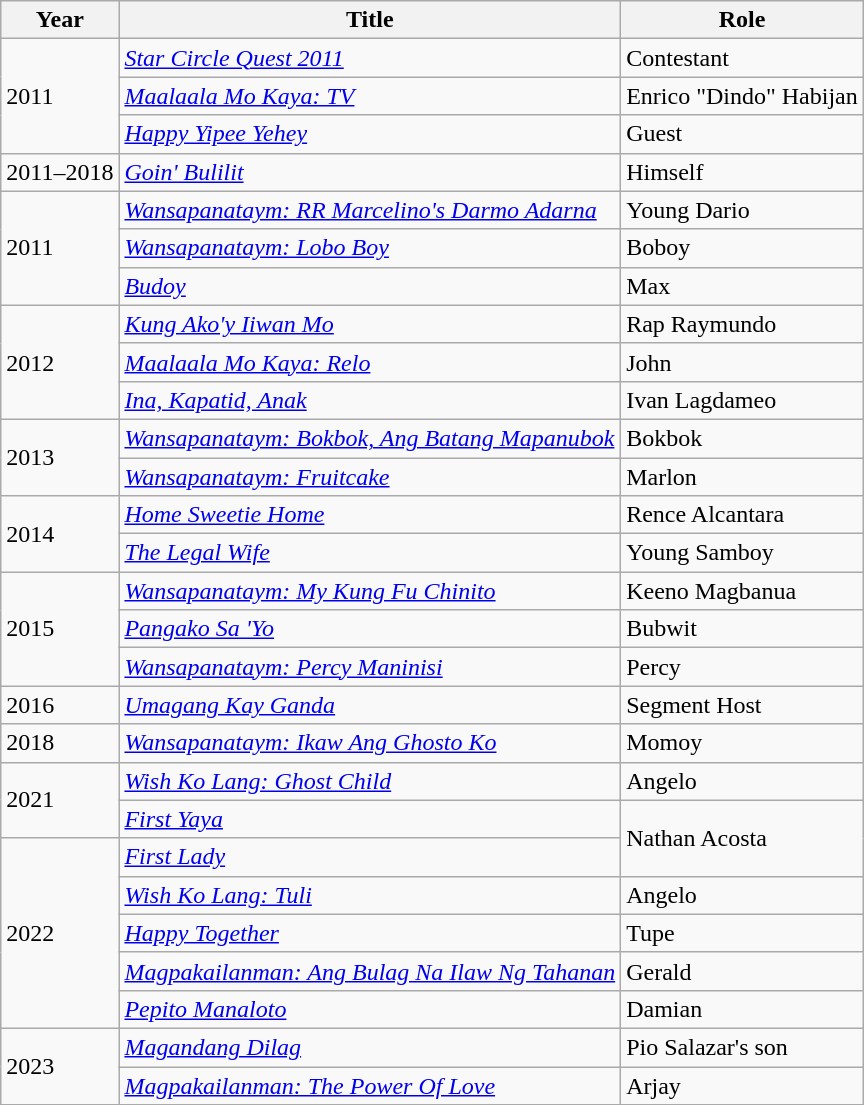<table class="wikitable sortable">
<tr>
<th>Year</th>
<th>Title</th>
<th>Role</th>
</tr>
<tr>
<td rowspan=3>2011</td>
<td><em><a href='#'>Star Circle Quest 2011</a></em></td>
<td>Contestant</td>
</tr>
<tr>
<td><em><a href='#'>Maalaala Mo Kaya: TV</a></em></td>
<td>Enrico "Dindo" Habijan</td>
</tr>
<tr>
<td><em><a href='#'>Happy Yipee Yehey</a></em></td>
<td>Guest</td>
</tr>
<tr>
<td>2011–2018</td>
<td><em><a href='#'>Goin' Bulilit</a></em></td>
<td>Himself</td>
</tr>
<tr>
<td rowspan=3>2011</td>
<td><em><a href='#'>Wansapanataym: RR Marcelino's Darmo Adarna</a></em></td>
<td>Young Dario</td>
</tr>
<tr>
<td><em><a href='#'>Wansapanataym: Lobo Boy</a></em></td>
<td>Boboy</td>
</tr>
<tr>
<td><em><a href='#'>Budoy</a></em></td>
<td>Max</td>
</tr>
<tr>
<td rowspan=3>2012</td>
<td><em><a href='#'>Kung Ako'y Iiwan Mo</a></em></td>
<td>Rap Raymundo</td>
</tr>
<tr>
<td><em><a href='#'>Maalaala Mo Kaya: Relo</a></em></td>
<td>John</td>
</tr>
<tr>
<td><em><a href='#'>Ina, Kapatid, Anak</a></em></td>
<td>Ivan Lagdameo</td>
</tr>
<tr>
<td rowspan=2>2013</td>
<td><em><a href='#'>Wansapanataym: Bokbok, Ang Batang Mapanubok</a></em></td>
<td>Bokbok</td>
</tr>
<tr>
<td><em><a href='#'>Wansapanataym: Fruitcake</a></em></td>
<td>Marlon</td>
</tr>
<tr>
<td rowspan=2>2014</td>
<td><em><a href='#'>Home Sweetie Home</a></em></td>
<td>Rence Alcantara</td>
</tr>
<tr>
<td><em><a href='#'>The Legal Wife</a></em></td>
<td>Young Samboy</td>
</tr>
<tr>
<td rowspan=3>2015</td>
<td><em><a href='#'>Wansapanataym: My Kung Fu Chinito</a></em></td>
<td>Keeno Magbanua</td>
</tr>
<tr>
<td><em><a href='#'>Pangako Sa 'Yo</a></em></td>
<td>Bubwit</td>
</tr>
<tr>
<td><em><a href='#'>Wansapanataym: Percy Maninisi</a></em></td>
<td>Percy</td>
</tr>
<tr>
<td rowspan=1>2016</td>
<td><em><a href='#'>Umagang Kay Ganda</a></em></td>
<td>Segment Host</td>
</tr>
<tr>
<td rowspan=1>2018</td>
<td><em><a href='#'>Wansapanataym: Ikaw Ang Ghosto Ko</a></em></td>
<td>Momoy</td>
</tr>
<tr>
<td rowspan=2>2021</td>
<td><em><a href='#'>Wish Ko Lang: Ghost Child</a></em></td>
<td>Angelo</td>
</tr>
<tr>
<td><em><a href='#'>First Yaya</a></em></td>
<td rowspan="2">Nathan Acosta</td>
</tr>
<tr>
<td rowspan=5>2022</td>
<td><em><a href='#'>First Lady</a></em></td>
</tr>
<tr>
<td><em><a href='#'>Wish Ko Lang: Tuli</a></em></td>
<td>Angelo</td>
</tr>
<tr>
<td><em><a href='#'>Happy Together</a></em></td>
<td>Tupe</td>
</tr>
<tr>
<td><em><a href='#'>Magpakailanman: Ang Bulag Na Ilaw Ng Tahanan</a></em></td>
<td>Gerald</td>
</tr>
<tr>
<td><em><a href='#'>Pepito Manaloto</a></em></td>
<td>Damian</td>
</tr>
<tr>
<td rowspan="2">2023</td>
<td><em><a href='#'>Magandang Dilag</a></em></td>
<td>Pio Salazar's son</td>
</tr>
<tr>
<td><em><a href='#'>Magpakailanman: The Power Of Love</a></em></td>
<td>Arjay</td>
</tr>
<tr>
</tr>
</table>
